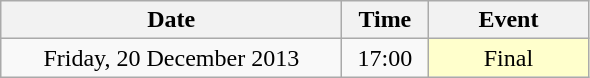<table class = "wikitable" style="text-align:center;">
<tr>
<th width=220>Date</th>
<th width=50>Time</th>
<th width=100>Event</th>
</tr>
<tr>
<td>Friday, 20 December 2013</td>
<td>17:00</td>
<td bgcolor=ffffcc>Final</td>
</tr>
</table>
